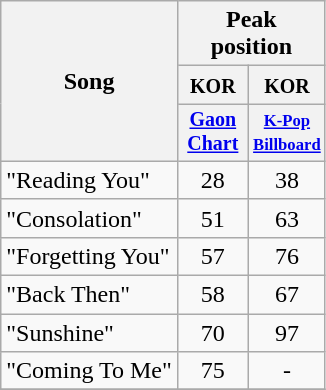<table class="wikitable sortable" style="text-align:center;">
<tr>
<th rowspan="3">Song</th>
<th colspan="9">Peak position</th>
</tr>
<tr>
<th colspan="1" width="40"><small>KOR</small></th>
<th colspan="1" width="40"><small>KOR</small></th>
</tr>
<tr style="font-size:smaller;">
<th><a href='#'>Gaon Chart</a></th>
<th width="40"><small><a href='#'>K-Pop</a> <a href='#'>Billboard</a></small></th>
</tr>
<tr>
<td align="left">"Reading You"</td>
<td>28</td>
<td>38</td>
</tr>
<tr>
<td align="left">"Consolation"</td>
<td>51</td>
<td>63</td>
</tr>
<tr>
<td align="left">"Forgetting You"</td>
<td>57</td>
<td>76</td>
</tr>
<tr>
<td align="left">"Back Then"</td>
<td>58</td>
<td>67</td>
</tr>
<tr>
<td align="left">"Sunshine"</td>
<td>70</td>
<td>97</td>
</tr>
<tr>
<td align="left">"Coming To Me"</td>
<td>75</td>
<td>-</td>
</tr>
<tr>
</tr>
</table>
